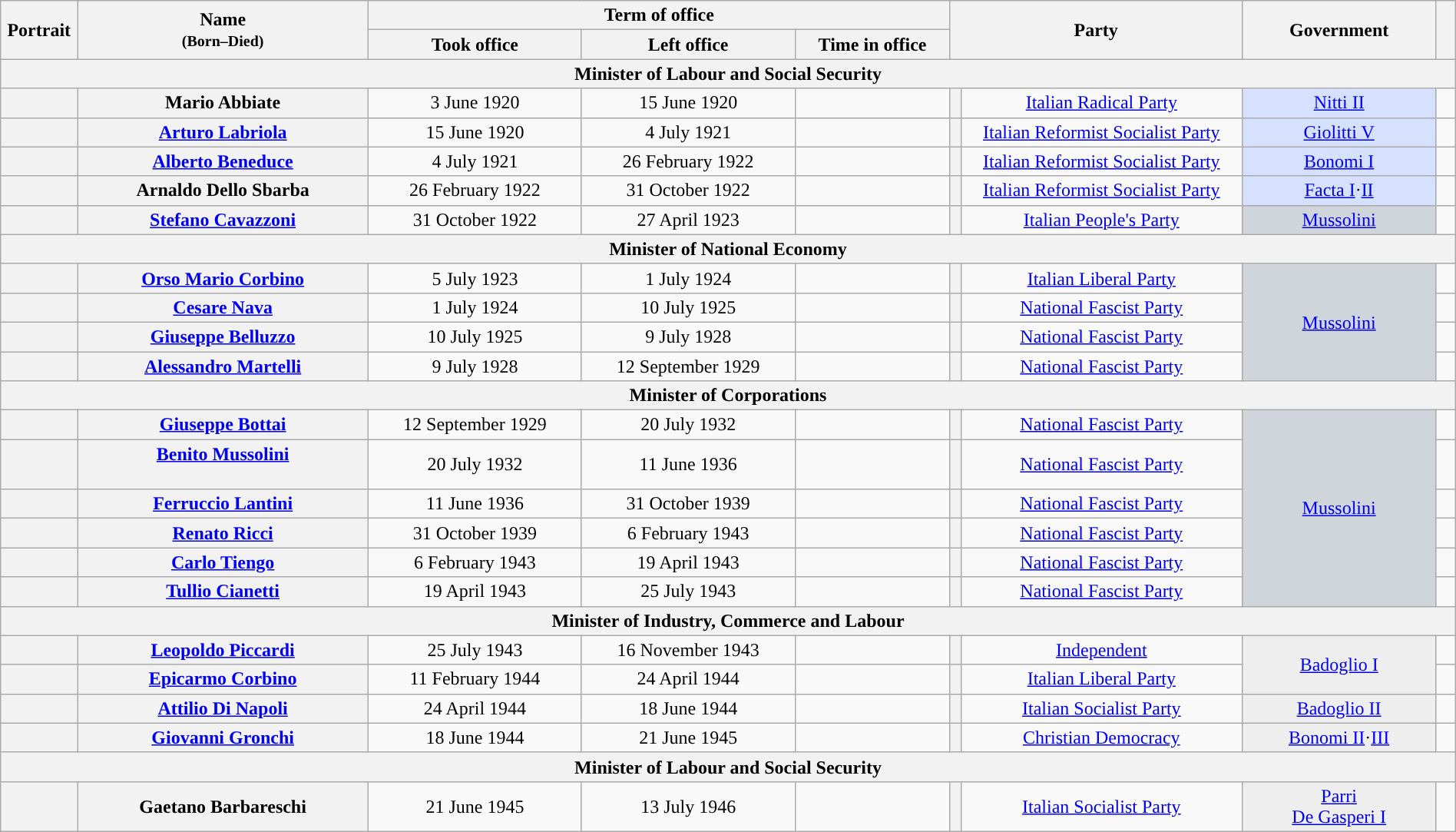<table class="wikitable" style="text-align:center; style="width=100%">
<tr>
<th width=1% rowspan=2>Portrait</th>
<th width=15% rowspan=2>Name<br><small>(Born–Died)</small></th>
<th width=30% colspan=3>Term of office</th>
<th width=15% rowspan=2 colspan=2>Party</th>
<th width=10% rowspan=2>Government</th>
<th width=1% rowspan=2></th>
</tr>
<tr style="text-align:center;">
<th width=11%>Took office</th>
<th width=11%>Left office</th>
<th width=8%>Time in office</th>
</tr>
<tr>
<th colspan=9>Minister of Labour and Social Security</th>
</tr>
<tr>
<th></th>
<th scope="row" style="font-weight:normal"><strong>Mario Abbiate</strong><br></th>
<td>3 June 1920</td>
<td>15 June 1920</td>
<td></td>
<th style="background:"></th>
<td><a href='#'>Italian Radical Party</a></td>
<td bgcolor=#D5E1FF><a href='#'>Nitti II</a></td>
<td></td>
</tr>
<tr>
<th></th>
<th scope="row" style="font-weight:normal"><strong><a href='#'>Arturo Labriola</a></strong><br></th>
<td>15 June 1920</td>
<td>4 July 1921</td>
<td></td>
<th style="background:"></th>
<td><a href='#'>Italian Reformist Socialist Party</a></td>
<td bgcolor=#D5E1FF><a href='#'>Giolitti V</a></td>
<td></td>
</tr>
<tr>
<th></th>
<th scope="row" style="font-weight:normal"><strong><a href='#'>Alberto Beneduce</a></strong><br></th>
<td>4 July 1921</td>
<td>26 February 1922</td>
<td></td>
<th style="background:"></th>
<td><a href='#'>Italian Reformist Socialist Party</a></td>
<td bgcolor=#D5E1FF><a href='#'>Bonomi I</a></td>
<td></td>
</tr>
<tr>
<th></th>
<th scope="row" style="font-weight:normal"><strong>Arnaldo Dello Sbarba</strong><br></th>
<td>26 February 1922</td>
<td>31 October 1922</td>
<td></td>
<th style="background:"></th>
<td><a href='#'>Italian Reformist Socialist Party</a></td>
<td bgcolor=#D5E1FF><a href='#'>Facta I</a>·<a href='#'>II</a></td>
<td></td>
</tr>
<tr>
<th></th>
<th scope="row" style="font-weight:normal"><strong><a href='#'>Stefano Cavazzoni</a></strong><br></th>
<td>31 October 1922</td>
<td>27 April 1923</td>
<td></td>
<th style="background:"></th>
<td><a href='#'>Italian People's Party</a></td>
<td bgcolor=#CFD5DA><a href='#'>Mussolini</a></td>
<td></td>
</tr>
<tr>
<th colspan=9>Minister of National Economy</th>
</tr>
<tr>
<th></th>
<th scope="row" style="font-weight:normal"><strong><a href='#'>Orso Mario Corbino</a></strong><br></th>
<td>5 July 1923</td>
<td>1 July 1924</td>
<td></td>
<th style="background:"></th>
<td><a href='#'>Italian Liberal Party</a></td>
<td rowspan=4 bgcolor=#CFD5DA><a href='#'>Mussolini</a></td>
<td></td>
</tr>
<tr>
<th></th>
<th scope="row" style="font-weight:normal"><strong><a href='#'>Cesare Nava</a></strong><br></th>
<td>1 July 1924</td>
<td>10 July 1925</td>
<td></td>
<th style="background:"></th>
<td><a href='#'>National Fascist Party</a></td>
<td></td>
</tr>
<tr>
<th></th>
<th scope="row" style="font-weight:normal"><strong><a href='#'>Giuseppe Belluzzo</a></strong><br></th>
<td>10 July 1925</td>
<td>9 July 1928</td>
<td></td>
<th style="background:"></th>
<td><a href='#'>National Fascist Party</a></td>
<td></td>
</tr>
<tr>
<th></th>
<th scope="row" style="font-weight:normal"><strong><a href='#'>Alessandro Martelli</a></strong><br></th>
<td>9 July 1928</td>
<td>12 September 1929</td>
<td></td>
<th style="background:"></th>
<td><a href='#'>National Fascist Party</a></td>
<td></td>
</tr>
<tr>
<th colspan=9>Minister of Corporations</th>
</tr>
<tr>
<th></th>
<th scope="row" style="font-weight:normal"><strong><a href='#'>Giuseppe Bottai</a></strong><br></th>
<td>12 September 1929</td>
<td>20 July 1932</td>
<td></td>
<th style="background:"></th>
<td><a href='#'>National Fascist Party</a></td>
<td rowspan=6 bgcolor=#CFD5DA><a href='#'>Mussolini</a></td>
<td></td>
</tr>
<tr>
<th></th>
<th scope="row" style="font-weight:normal"><strong><a href='#'>Benito Mussolini</a></strong><br><br><em></em></th>
<td>20 July 1932</td>
<td>11 June 1936</td>
<td></td>
<th style="background:"></th>
<td><a href='#'>National Fascist Party</a></td>
<td></td>
</tr>
<tr>
<th></th>
<th scope="row" style="font-weight:normal"><strong><a href='#'>Ferruccio Lantini</a></strong><br></th>
<td>11 June 1936</td>
<td>31 October 1939</td>
<td></td>
<th style="background:"></th>
<td><a href='#'>National Fascist Party</a></td>
<td></td>
</tr>
<tr>
<th></th>
<th scope="row" style="font-weight:normal"><strong><a href='#'>Renato Ricci</a></strong><br></th>
<td>31 October 1939</td>
<td>6 February 1943</td>
<td></td>
<th style="background:"></th>
<td><a href='#'>National Fascist Party</a></td>
<td></td>
</tr>
<tr>
<th></th>
<th scope="row" style="font-weight:normal"><strong><a href='#'>Carlo Tiengo</a></strong><br></th>
<td>6 February 1943</td>
<td>19 April 1943</td>
<td></td>
<th style="background:"></th>
<td><a href='#'>National Fascist Party</a></td>
<td></td>
</tr>
<tr>
<th></th>
<th scope="row" style="font-weight:normal"><strong><a href='#'>Tullio Cianetti</a></strong><br></th>
<td>19 April 1943</td>
<td>25 July 1943</td>
<td></td>
<th style="background:"></th>
<td><a href='#'>National Fascist Party</a></td>
<td></td>
</tr>
<tr>
<th colspan=9>Minister of Industry, Commerce and Labour</th>
</tr>
<tr>
<th></th>
<th scope="row" style="font-weight:normal"><strong><a href='#'>Leopoldo Piccardi</a></strong><br></th>
<td>25 July 1943</td>
<td>16 November 1943</td>
<td></td>
<th style="background:"></th>
<td><a href='#'>Independent</a></td>
<td rowspan=2 bgcolor=#EEEEEE><a href='#'>Badoglio I</a></td>
<td></td>
</tr>
<tr>
<th></th>
<th scope="row" style="font-weight:normal"><strong><a href='#'>Epicarmo Corbino</a></strong><br></th>
<td>11 February 1944</td>
<td>24 April 1944</td>
<td></td>
<th style="background:"></th>
<td><a href='#'>Italian Liberal Party</a></td>
<td></td>
</tr>
<tr>
<th></th>
<th scope="row" style="font-weight:normal"><strong><a href='#'>Attilio Di Napoli</a></strong><br></th>
<td>24 April 1944</td>
<td>18 June 1944</td>
<td></td>
<th style="background:"></th>
<td><a href='#'>Italian Socialist Party</a></td>
<td bgcolor=#EEEEEE><a href='#'>Badoglio II</a></td>
<td></td>
</tr>
<tr>
<th></th>
<th scope="row" style="font-weight:normal"><strong><a href='#'>Giovanni Gronchi</a></strong><br></th>
<td>18 June 1944</td>
<td>21 June 1945</td>
<td></td>
<th style="background:"></th>
<td><a href='#'>Christian Democracy</a></td>
<td bgcolor=#EEEEEE><a href='#'>Bonomi II</a>·<a href='#'>III</a></td>
<td></td>
</tr>
<tr>
<th colspan=9>Minister of Labour and Social Security</th>
</tr>
<tr>
<th></th>
<th scope="row" style="font-weight:normal"><strong>Gaetano Barbareschi</strong><br></th>
<td>21 June 1945</td>
<td>13 July 1946</td>
<td></td>
<th style="background:"></th>
<td><a href='#'>Italian Socialist Party</a></td>
<td bgcolor=#EEEEEE><a href='#'>Parri</a><br><a href='#'>De Gasperi I</a></td>
<td></td>
</tr>
</table>
